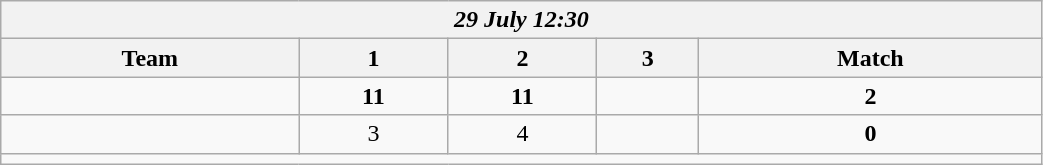<table class=wikitable style="text-align:center; width: 55%">
<tr>
<th colspan=10><em>29 July 12:30</em></th>
</tr>
<tr>
<th>Team</th>
<th>1</th>
<th>2</th>
<th>3</th>
<th>Match</th>
</tr>
<tr>
<td align=left><strong><br></strong></td>
<td><strong>11</strong></td>
<td><strong>11</strong></td>
<td></td>
<td><strong>2</strong></td>
</tr>
<tr>
<td align=left><br></td>
<td>3</td>
<td>4</td>
<td></td>
<td><strong>0</strong></td>
</tr>
<tr>
<td colspan=10></td>
</tr>
</table>
